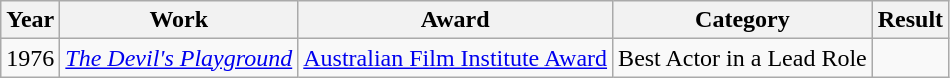<table class=wikitable>
<tr>
<th>Year</th>
<th>Work</th>
<th>Award</th>
<th>Category</th>
<th>Result</th>
</tr>
<tr>
<td>1976</td>
<td><em><a href='#'>The Devil's Playground</a></em></td>
<td><a href='#'>Australian Film Institute Award</a></td>
<td>Best Actor in a Lead Role</td>
<td></td>
</tr>
</table>
